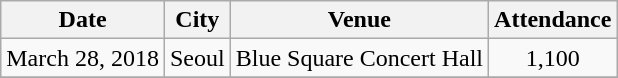<table class="wikitable" style="text-align:center;">
<tr>
<th>Date</th>
<th>City</th>
<th>Venue</th>
<th>Attendance</th>
</tr>
<tr>
<td>March 28, 2018</td>
<td>Seoul</td>
<td>Blue Square Concert Hall</td>
<td>1,100</td>
</tr>
<tr>
</tr>
</table>
